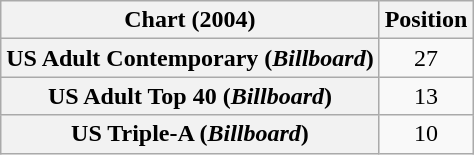<table class="wikitable sortable plainrowheaders" style="text-align:center">
<tr>
<th>Chart (2004)</th>
<th>Position</th>
</tr>
<tr>
<th scope="row">US Adult Contemporary (<em>Billboard</em>)</th>
<td>27</td>
</tr>
<tr>
<th scope="row">US Adult Top 40 (<em>Billboard</em>)</th>
<td>13</td>
</tr>
<tr>
<th scope="row">US Triple-A (<em>Billboard</em>)</th>
<td>10</td>
</tr>
</table>
